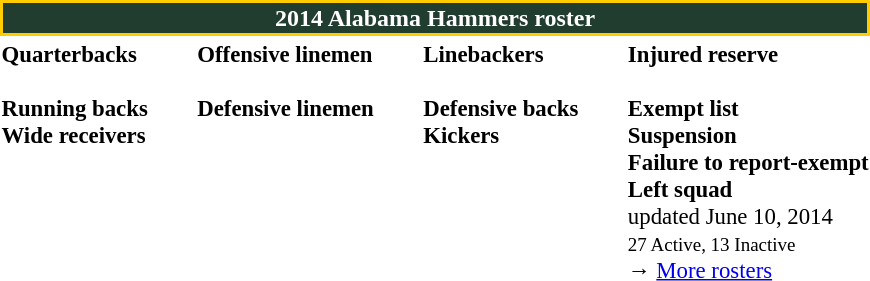<table class="toccolours" style="text-align: left;">
<tr>
<th colspan="7" style="background-color:#213D30; border:2px  solid #ffcc00; color:white; text-align:center;"><strong>2014 Alabama Hammers roster</strong></th>
</tr>
<tr>
<td style="font-size: 95%;" valign="top"><strong>Quarterbacks</strong><br>

<br><strong>Running backs</strong>
<br><strong>Wide receivers</strong>





</td>
<td style="width: 25px;"></td>
<td style="font-size: 95%;" valign="top"><strong>Offensive linemen</strong><br>


<br><strong>Defensive linemen</strong>






</td>
<td style="width: 25px;"></td>
<td style="font-size: 95%;" valign="top"><strong>Linebackers</strong><br><br><strong>Defensive backs</strong>



<br><strong>Kickers</strong>
</td>
<td style="width: 25px;"></td>
<td style="font-size: 95%;" valign="top"><strong>Injured reserve</strong><br>

<br><strong>Exempt list</strong>




<br><strong>Suspension</strong>
<br><strong>Failure to report-exempt</strong>


<br><strong>Left squad</strong>

<br> updated June 10, 2014<br>
<small>27 Active, 13 Inactive</small><br>→ <a href='#'>More rosters</a></td>
</tr>
<tr>
</tr>
</table>
